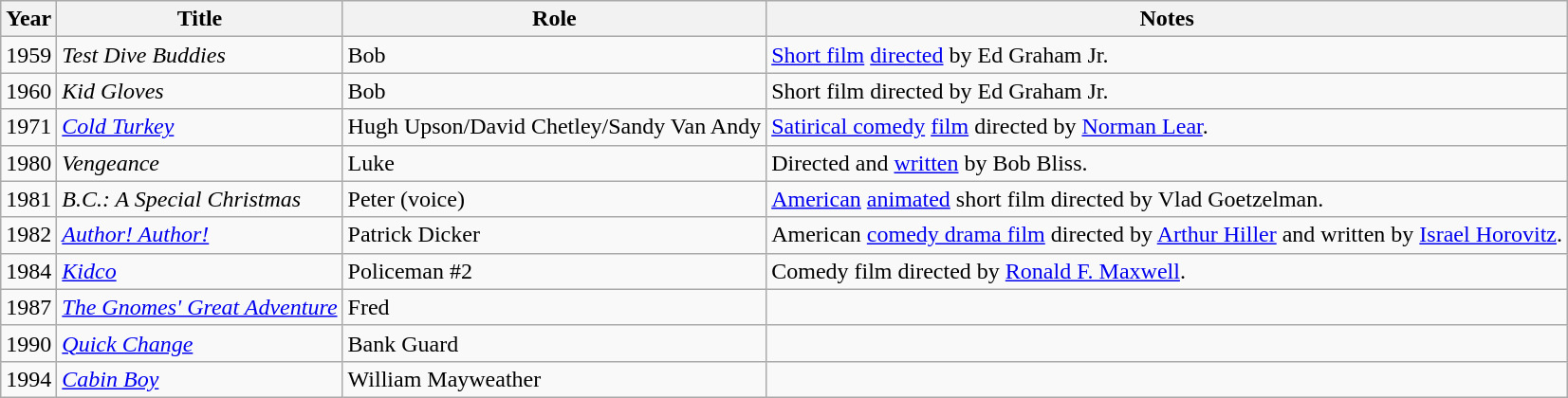<table class="wikitable sortable">
<tr>
<th>Year</th>
<th>Title</th>
<th>Role</th>
<th class="unsortable">Notes</th>
</tr>
<tr>
<td>1959</td>
<td><em>Test Dive Buddies</em></td>
<td>Bob</td>
<td><a href='#'>Short film</a> <a href='#'>directed</a> by Ed Graham Jr.</td>
</tr>
<tr>
<td>1960</td>
<td><em>Kid Gloves</em></td>
<td>Bob</td>
<td>Short film directed by Ed Graham Jr.</td>
</tr>
<tr>
<td>1971</td>
<td><em><a href='#'>Cold Turkey</a></em></td>
<td>Hugh Upson/David Chetley/Sandy Van Andy</td>
<td><a href='#'>Satirical comedy</a> <a href='#'>film</a> directed by <a href='#'>Norman Lear</a>.</td>
</tr>
<tr>
<td>1980</td>
<td><em>Vengeance</em></td>
<td>Luke</td>
<td>Directed and <a href='#'>written</a> by Bob Bliss.</td>
</tr>
<tr>
<td>1981</td>
<td><em>B.C.: A Special Christmas</em></td>
<td>Peter (voice)</td>
<td><a href='#'>American</a> <a href='#'>animated</a> short film directed by Vlad Goetzelman.</td>
</tr>
<tr>
<td>1982</td>
<td><em><a href='#'>Author! Author!</a></em></td>
<td>Patrick Dicker</td>
<td>American <a href='#'>comedy drama film</a> directed by <a href='#'>Arthur Hiller</a> and written by <a href='#'>Israel Horovitz</a>.</td>
</tr>
<tr>
<td>1984</td>
<td><em><a href='#'>Kidco</a></em></td>
<td>Policeman #2</td>
<td>Comedy film directed by <a href='#'>Ronald F. Maxwell</a>.</td>
</tr>
<tr>
<td>1987</td>
<td><em><a href='#'>The Gnomes' Great Adventure</a></em></td>
<td>Fred</td>
<td></td>
</tr>
<tr>
<td>1990</td>
<td><em><a href='#'>Quick Change</a></em></td>
<td>Bank Guard</td>
<td></td>
</tr>
<tr>
<td>1994</td>
<td><em><a href='#'>Cabin Boy</a></em></td>
<td>William Mayweather</td>
<td></td>
</tr>
</table>
